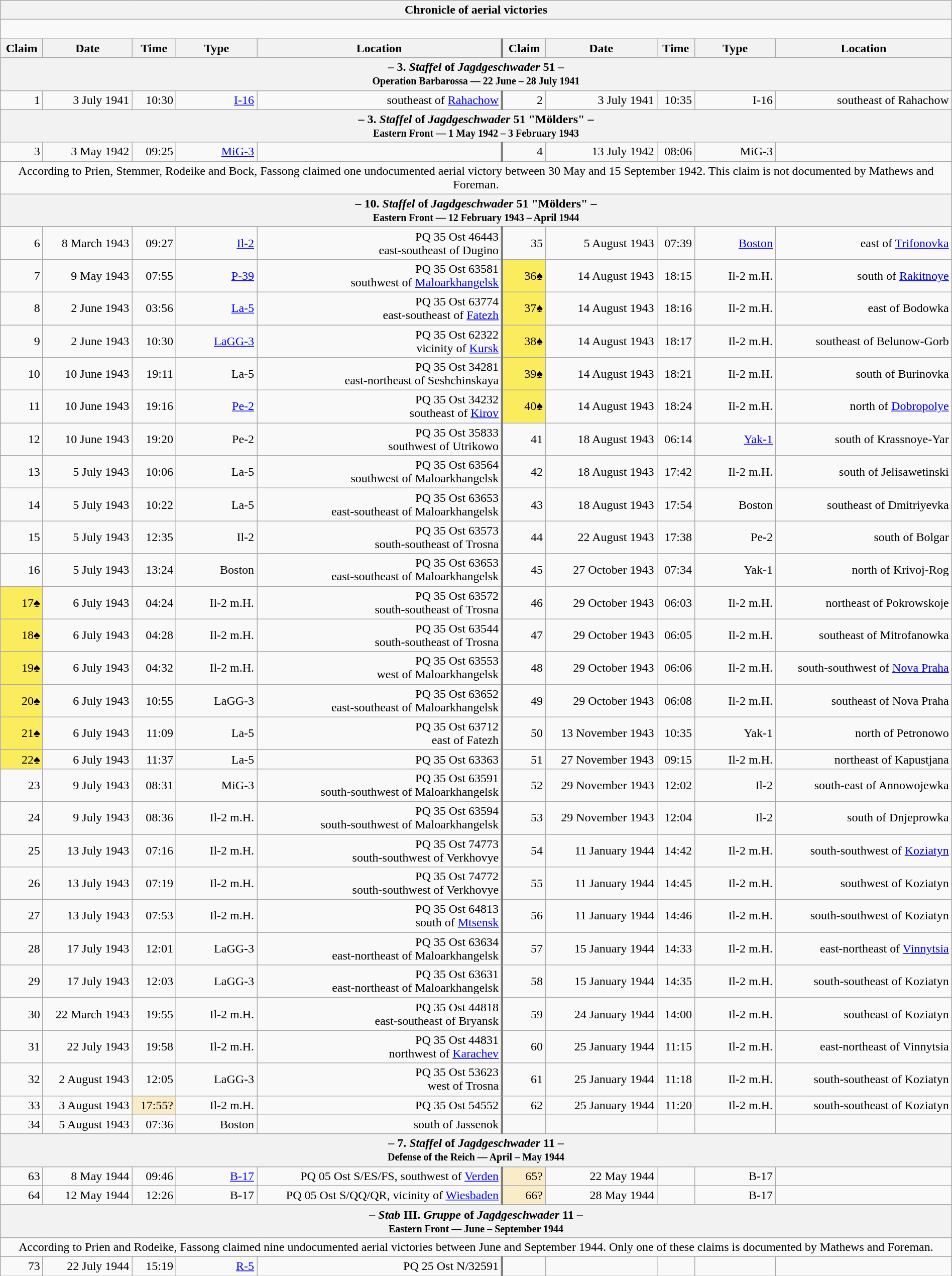<table class="wikitable plainrowheaders collapsible" style="margin-left: auto; margin-right: auto; border: none; text-align:right; width: 100%;">
<tr>
<th colspan="10">Chronicle of aerial victories</th>
</tr>
<tr>
<td colspan="10" style="text-align: left;"><br>
</td>
</tr>
<tr>
<th scope="col">Claim</th>
<th scope="col">Date</th>
<th scope="col">Time</th>
<th scope="col" width="100px">Type</th>
<th scope="col">Location</th>
<th scope="col" style="border-left: 3px solid grey;">Claim</th>
<th scope="col">Date</th>
<th scope="col">Time</th>
<th scope="col" width="100px">Type</th>
<th scope="col">Location</th>
</tr>
<tr>
<th colspan="10">– 3. <em>Staffel</em> of <em>Jagdgeschwader</em> 51 –<br><small>Operation Barbarossa — 22 June – 28 July 1941</small></th>
</tr>
<tr>
<td>1</td>
<td>3 July 1941</td>
<td>10:30</td>
<td><a href='#'>I-16</a></td>
<td>southeast of <a href='#'>Rahachow</a></td>
<td style="border-left: 3px solid grey;">2</td>
<td>3 July 1941</td>
<td>10:35</td>
<td>I-16</td>
<td> southeast of Rahachow</td>
</tr>
<tr>
<th colspan="10">– 3. <em>Staffel</em> of <em>Jagdgeschwader</em> 51 "Mölders" –<br><small>Eastern Front — 1 May 1942 – 3 February 1943</small></th>
</tr>
<tr>
<td>3</td>
<td>3 May 1942</td>
<td>09:25</td>
<td><a href='#'>MiG-3</a></td>
<td></td>
<td style="border-left: 3px solid grey;">4</td>
<td>13 July 1942</td>
<td>08:06</td>
<td>MiG-3</td>
<td></td>
</tr>
<tr>
<td colspan="10" style="text-align: center">According to Prien, Stemmer, Rodeike and Bock, Fassong claimed one undocumented aerial victory between 30 May and 15 September 1942. This claim is not documented by Mathews and Foreman.</td>
</tr>
<tr>
<th colspan="10">– 10. <em>Staffel</em> of <em>Jagdgeschwader</em> 51 "Mölders" –<br><small>Eastern Front — 12 February 1943 – April 1944</small></th>
</tr>
<tr>
</tr>
<tr>
<td>6</td>
<td>8 March 1943</td>
<td>09:27</td>
<td><a href='#'>Il-2</a></td>
<td>PQ 35 Ost 46443<br> east-southeast of Dugino</td>
<td style="border-left: 3px solid grey;">35</td>
<td>5 August 1943</td>
<td>07:39</td>
<td><a href='#'>Boston</a></td>
<td>east of <a href='#'>Trifonovka</a></td>
</tr>
<tr>
<td>7</td>
<td>9 May 1943</td>
<td>07:55</td>
<td><a href='#'>P-39</a></td>
<td>PQ 35 Ost 63581<br> southwest of <a href='#'>Maloarkhangelsk</a></td>
<td style="border-left: 3px solid grey; background:#fbec5d;">36♠</td>
<td>14 August 1943</td>
<td>18:15</td>
<td>Il-2 m.H.</td>
<td>south of <a href='#'>Rakitnoye</a></td>
</tr>
<tr>
<td>8</td>
<td>2 June 1943</td>
<td>03:56</td>
<td><a href='#'>La-5</a></td>
<td>PQ 35 Ost 63774<br> east-southeast of <a href='#'>Fatezh</a></td>
<td style="border-left: 3px solid grey; background:#fbec5d;">37♠</td>
<td>14 August 1943</td>
<td>18:16</td>
<td>Il-2 m.H.</td>
<td>east of Bodowka</td>
</tr>
<tr>
<td>9</td>
<td>2 June 1943</td>
<td>10:30</td>
<td><a href='#'>LaGG-3</a></td>
<td>PQ 35 Ost 62322<br>vicinity of <a href='#'>Kursk</a></td>
<td style="border-left: 3px solid grey; background:#fbec5d;">38♠</td>
<td>14 August 1943</td>
<td>18:17</td>
<td>Il-2 m.H.</td>
<td>southeast of Belunow-Gorb</td>
</tr>
<tr>
<td>10</td>
<td>10 June 1943</td>
<td>19:11</td>
<td>La-5</td>
<td>PQ 35 Ost 34281<br> east-northeast of Seshchinskaya</td>
<td style="border-left: 3px solid grey; background:#fbec5d;">39♠</td>
<td>14 August 1943</td>
<td>18:21</td>
<td>Il-2 m.H.</td>
<td>south of Burinovka</td>
</tr>
<tr>
<td>11</td>
<td>10 June 1943</td>
<td>19:16</td>
<td><a href='#'>Pe-2</a></td>
<td>PQ 35 Ost 34232<br> southeast of <a href='#'>Kirov</a></td>
<td style="border-left: 3px solid grey; background:#fbec5d;">40♠</td>
<td>14 August 1943</td>
<td>18:24</td>
<td>Il-2 m.H.</td>
<td>north of <a href='#'>Dobropolye</a></td>
</tr>
<tr>
<td>12</td>
<td>10 June 1943</td>
<td>19:20</td>
<td>Pe-2</td>
<td>PQ 35 Ost 35833<br> southwest of Utrikowo</td>
<td style="border-left: 3px solid grey;">41</td>
<td>18 August 1943</td>
<td>06:14</td>
<td><a href='#'>Yak-1</a></td>
<td>south of Krassnoye-Yar</td>
</tr>
<tr>
<td>13</td>
<td>5 July 1943</td>
<td>10:06</td>
<td>La-5</td>
<td>PQ 35 Ost 63564<br> southwest of Maloarkhangelsk</td>
<td style="border-left: 3px solid grey;">42</td>
<td>18 August 1943</td>
<td>17:42</td>
<td>Il-2 m.H.</td>
<td>south of Jelisawetinski</td>
</tr>
<tr>
<td>14</td>
<td>5 July 1943</td>
<td>10:22</td>
<td>La-5</td>
<td>PQ 35 Ost 63653<br> east-southeast of Maloarkhangelsk</td>
<td style="border-left: 3px solid grey;">43</td>
<td>18 August 1943</td>
<td>17:54</td>
<td>Boston</td>
<td>southeast of Dmitriyevka</td>
</tr>
<tr>
<td>15</td>
<td>5 July 1943</td>
<td>12:35</td>
<td>Il-2</td>
<td>PQ 35 Ost 63573<br> south-southeast of Trosna</td>
<td style="border-left: 3px solid grey;">44</td>
<td>22 August 1943</td>
<td>17:38</td>
<td>Pe-2</td>
<td>south of Bolgar</td>
</tr>
<tr>
<td>16</td>
<td>5 July 1943</td>
<td>13:24</td>
<td>Boston</td>
<td>PQ 35 Ost 63653<br> east-southeast of Maloarkhangelsk</td>
<td style="border-left: 3px solid grey;">45</td>
<td>27 October 1943</td>
<td>07:34</td>
<td>Yak-1</td>
<td>north of Krivoj-Rog</td>
</tr>
<tr>
<td style="background:#fbec5d;">17♠</td>
<td>6 July 1943</td>
<td>04:24</td>
<td>Il-2 m.H.</td>
<td>PQ 35 Ost 63572<br> south-southeast of Trosna</td>
<td style="border-left: 3px solid grey;">46</td>
<td>29 October 1943</td>
<td>06:03</td>
<td>Il-2 m.H.</td>
<td>northeast of Pokrowskoje</td>
</tr>
<tr>
<td style="background:#fbec5d;">18♠</td>
<td>6 July 1943</td>
<td>04:28</td>
<td>Il-2 m.H.</td>
<td>PQ 35 Ost 63544<br> south-southeast of Trosna</td>
<td style="border-left: 3px solid grey;">47</td>
<td>29 October 1943</td>
<td>06:05</td>
<td>Il-2 m.H.</td>
<td>southeast of Mitrofanowka</td>
</tr>
<tr>
<td style="background:#fbec5d;">19♠</td>
<td>6 July 1943</td>
<td>04:32</td>
<td>Il-2 m.H.</td>
<td>PQ 35 Ost 63553<br> west of Maloarkhangelsk</td>
<td style="border-left: 3px solid grey;">48</td>
<td>29 October 1943</td>
<td>06:06</td>
<td>Il-2 m.H.</td>
<td>south-southwest of <a href='#'>Nova Praha</a></td>
</tr>
<tr>
<td style="background:#fbec5d;">20♠</td>
<td>6 July 1943</td>
<td>10:55</td>
<td>LaGG-3</td>
<td>PQ 35 Ost 63652<br> east-southeast of Maloarkhangelsk</td>
<td style="border-left: 3px solid grey;">49</td>
<td>29 October 1943</td>
<td>06:08</td>
<td>Il-2 m.H.</td>
<td>southeast of Nova Praha</td>
</tr>
<tr>
<td style="background:#fbec5d;">21♠</td>
<td>6 July 1943</td>
<td>11:09</td>
<td>La-5</td>
<td>PQ 35 Ost 63712<br> east of Fatezh</td>
<td style="border-left: 3px solid grey;">50</td>
<td>13 November 1943</td>
<td>10:35</td>
<td>Yak-1</td>
<td> north of Petronowo</td>
</tr>
<tr>
<td style="background:#fbec5d;">22♠</td>
<td>6 July 1943</td>
<td>11:37</td>
<td>La-5</td>
<td>PQ 35 Ost 63363</td>
<td style="border-left: 3px solid grey;">51</td>
<td>27 November 1943</td>
<td>09:15</td>
<td>Il-2 m.H.</td>
<td> northeast of Kapustjana</td>
</tr>
<tr>
<td>23</td>
<td>9 July 1943</td>
<td>08:31</td>
<td>MiG-3</td>
<td>PQ 35 Ost 63591<br> south-southwest of Maloarkhangelsk</td>
<td style="border-left: 3px solid grey;">52</td>
<td>29 November 1943</td>
<td>12:02</td>
<td>Il-2</td>
<td> south-east of Annowojewka</td>
</tr>
<tr>
<td>24</td>
<td>9 July 1943</td>
<td>08:36</td>
<td>Il-2 m.H.</td>
<td>PQ 35 Ost 63594<br> south-southwest of Maloarkhangelsk</td>
<td style="border-left: 3px solid grey;">53</td>
<td>29 November 1943</td>
<td>12:04</td>
<td>Il-2</td>
<td> south of Dnjeprowka</td>
</tr>
<tr>
<td>25</td>
<td>13 July 1943</td>
<td>07:16</td>
<td>Il-2 m.H.</td>
<td>PQ 35 Ost 74773<br> south-southwest of Verkhovye</td>
<td style="border-left: 3px solid grey;">54</td>
<td>11 January 1944</td>
<td>14:42</td>
<td>Il-2 m.H.</td>
<td> south-southwest of <a href='#'>Koziatyn</a></td>
</tr>
<tr>
<td>26</td>
<td>13 July 1943</td>
<td>07:19</td>
<td>Il-2 m.H.</td>
<td>PQ 35 Ost 74772<br> south-southwest of Verkhovye</td>
<td style="border-left: 3px solid grey;">55</td>
<td>11 January 1944</td>
<td>14:45</td>
<td>Il-2 m.H.</td>
<td> southwest of Koziatyn</td>
</tr>
<tr>
<td>27</td>
<td>13 July 1943</td>
<td>07:53</td>
<td>Il-2 m.H.</td>
<td>PQ 35 Ost 64813<br> south of <a href='#'>Mtsensk</a></td>
<td style="border-left: 3px solid grey;">56</td>
<td>11 January 1944</td>
<td>14:46</td>
<td>Il-2 m.H.</td>
<td> south-southwest of Koziatyn</td>
</tr>
<tr>
<td>28</td>
<td>17 July 1943</td>
<td>12:01</td>
<td>LaGG-3</td>
<td>PQ 35 Ost 63634<br> east-northeast of Maloarkhangelsk</td>
<td style="border-left: 3px solid grey;">57</td>
<td>15 January 1944</td>
<td>14:33</td>
<td>Il-2 m.H.</td>
<td> east-northeast of <a href='#'>Vinnytsia</a></td>
</tr>
<tr>
<td>29</td>
<td>17 July 1943</td>
<td>12:03</td>
<td>LaGG-3</td>
<td>PQ 35 Ost 63631<br> east-northeast of Maloarkhangelsk</td>
<td style="border-left: 3px solid grey;">58</td>
<td>15 January 1944</td>
<td>14:35</td>
<td>Il-2 m.H.</td>
<td> south-southeast of Koziatyn</td>
</tr>
<tr>
<td>30</td>
<td>22 March 1943</td>
<td>19:55</td>
<td>Il-2 m.H.</td>
<td>PQ 35 Ost 44818<br> east-southeast of Bryansk</td>
<td style="border-left: 3px solid grey;">59</td>
<td>24 January 1944</td>
<td>14:00</td>
<td>Il-2 m.H.</td>
<td> southeast of Koziatyn</td>
</tr>
<tr>
<td>31</td>
<td>22 July 1943</td>
<td>19:58</td>
<td>Il-2 m.H.</td>
<td>PQ 35 Ost 44831<br> northwest of <a href='#'>Karachev</a></td>
<td style="border-left: 3px solid grey;">60</td>
<td>25 January 1944</td>
<td>11:15</td>
<td>Il-2 m.H.</td>
<td> east-northeast of Vinnytsia</td>
</tr>
<tr>
<td>32</td>
<td>2 August 1943</td>
<td>12:05</td>
<td>LaGG-3</td>
<td>PQ 35 Ost 53623<br> west of Trosna</td>
<td style="border-left: 3px solid grey;">61</td>
<td>25 January 1944</td>
<td>11:18</td>
<td>Il-2 m.H.</td>
<td> south-southeast of Koziatyn</td>
</tr>
<tr>
<td>33</td>
<td>3 August 1943</td>
<td style="background:#faecc8">17:55?</td>
<td>Il-2 m.H.</td>
<td>PQ 35 Ost 54552</td>
<td style="border-left: 3px solid grey;">62</td>
<td>25 January 1944</td>
<td>11:20</td>
<td>Il-2 m.H.</td>
<td> south-southeast of Koziatyn</td>
</tr>
<tr>
<td>34</td>
<td>5 August 1943</td>
<td>07:36</td>
<td>Boston</td>
<td>south of Jassenok</td>
<td style="border-left: 3px solid grey;"></td>
<td></td>
<td></td>
<td></td>
<td></td>
</tr>
<tr>
<th colspan="10">– 7. <em>Staffel</em> of <em>Jagdgeschwader</em> 11 –<br><small>Defense of the Reich — April – May 1944</small></th>
</tr>
<tr>
<td>63</td>
<td>8 May 1944</td>
<td>09:46</td>
<td><a href='#'>B-17</a></td>
<td>PQ 05 Ost S/ES/FS, southwest of <a href='#'>Verden</a></td>
<td style="border-left: 3px solid grey; background:#faecc8">65?</td>
<td>22 May 1944</td>
<td></td>
<td>B-17</td>
<td></td>
</tr>
<tr>
<td>64</td>
<td>12 May 1944</td>
<td>12:26</td>
<td>B-17</td>
<td>PQ 05 Ost S/QQ/QR, vicinity of <a href='#'>Wiesbaden</a></td>
<td style="border-left: 3px solid grey; background:#faecc8">66?</td>
<td>28 May 1944</td>
<td></td>
<td>B-17</td>
<td></td>
</tr>
<tr>
<th colspan="10">– <em>Stab</em> III. <em>Gruppe</em> of <em>Jagdgeschwader</em> 11 –<br><small>Eastern Front — June – September 1944</small></th>
</tr>
<tr>
<td colspan="10" style="text-align: center">According to Prien and Rodeike, Fassong claimed nine undocumented aerial victories between June and September 1944. Only one of these claims is documented by Mathews and Foreman.</td>
</tr>
<tr>
<td>73</td>
<td>22 July 1944</td>
<td>15:19</td>
<td><a href='#'>R-5</a></td>
<td>PQ 25 Ost N/32591</td>
<td style="border-left: 3px solid grey;"></td>
<td></td>
<td></td>
<td></td>
<td></td>
</tr>
</table>
